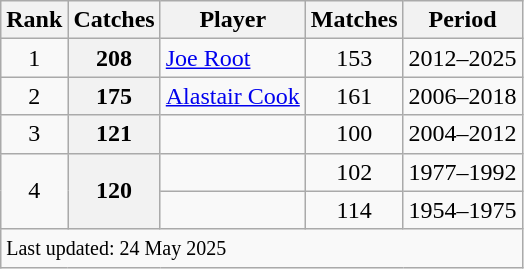<table class="wikitable plainrowheaders sortable">
<tr>
<th scope=col>Rank</th>
<th scope=col>Catches</th>
<th scope=col>Player</th>
<th scope=col>Matches</th>
<th scope=col>Period</th>
</tr>
<tr>
<td align=center>1</td>
<th scope=row style=text-align:center;>208</th>
<td><a href='#'>Joe Root</a> </td>
<td align=center>153</td>
<td>2012–2025</td>
</tr>
<tr>
<td align=center>2</td>
<th scope=row style=text-align:center;>175</th>
<td><a href='#'>Alastair Cook</a></td>
<td align=center>161</td>
<td>2006–2018</td>
</tr>
<tr>
<td align=center>3</td>
<th scope=row style=text-align:center;>121</th>
<td></td>
<td align=center>100</td>
<td>2004–2012</td>
</tr>
<tr>
<td align=center rowspan=2>4</td>
<th scope=row style=text-align:center; rowspan=2>120</th>
<td></td>
<td align=center>102</td>
<td>1977–1992</td>
</tr>
<tr>
<td></td>
<td align=center>114</td>
<td>1954–1975</td>
</tr>
<tr class=sortbottom>
<td colspan=5><small>Last updated: 24 May 2025</small></td>
</tr>
</table>
